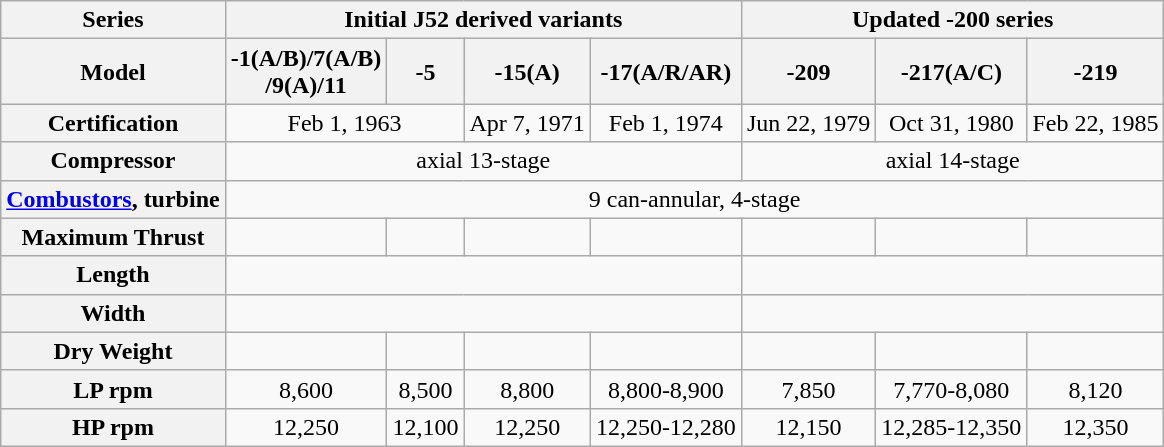<table class="wikitable" style="text-align:center">
<tr>
<th>Series</th>
<th colspan=4>Initial J52 derived variants</th>
<th colspan=3>Updated -200 series</th>
</tr>
<tr>
<th>Model</th>
<th>-1(A/B)/7(A/B)<br>/9(A)/11</th>
<th>-5</th>
<th>-15(A)</th>
<th>-17(A/R/AR)</th>
<th>-209</th>
<th>-217(A/C)</th>
<th>-219</th>
</tr>
<tr>
<th>Certification</th>
<td colspan=2>Feb 1, 1963</td>
<td>Apr 7, 1971</td>
<td>Feb 1, 1974</td>
<td>Jun 22, 1979</td>
<td>Oct 31, 1980</td>
<td>Feb 22, 1985</td>
</tr>
<tr>
<th>Compressor</th>
<td colspan=4>axial 13-stage</td>
<td colspan=3>axial 14-stage</td>
</tr>
<tr>
<th><a href='#'>Combustors</a>, turbine</th>
<td colspan=7>9 can-annular, 4-stage</td>
</tr>
<tr>
<th>Maximum Thrust</th>
<td></td>
<td></td>
<td></td>
<td></td>
<td></td>
<td></td>
<td></td>
</tr>
<tr>
<th>Length</th>
<td colspan=4></td>
<td colspan=3></td>
</tr>
<tr>
<th>Width</th>
<td colspan=4></td>
<td colspan=3></td>
</tr>
<tr>
<th>Dry Weight</th>
<td></td>
<td></td>
<td></td>
<td></td>
<td></td>
<td></td>
<td></td>
</tr>
<tr>
<th>LP rpm</th>
<td>8,600</td>
<td>8,500</td>
<td>8,800</td>
<td>8,800-8,900</td>
<td>7,850</td>
<td>7,770-8,080</td>
<td>8,120</td>
</tr>
<tr>
<th>HP rpm</th>
<td>12,250</td>
<td>12,100</td>
<td>12,250</td>
<td>12,250-12,280</td>
<td>12,150</td>
<td>12,285-12,350</td>
<td>12,350</td>
</tr>
</table>
